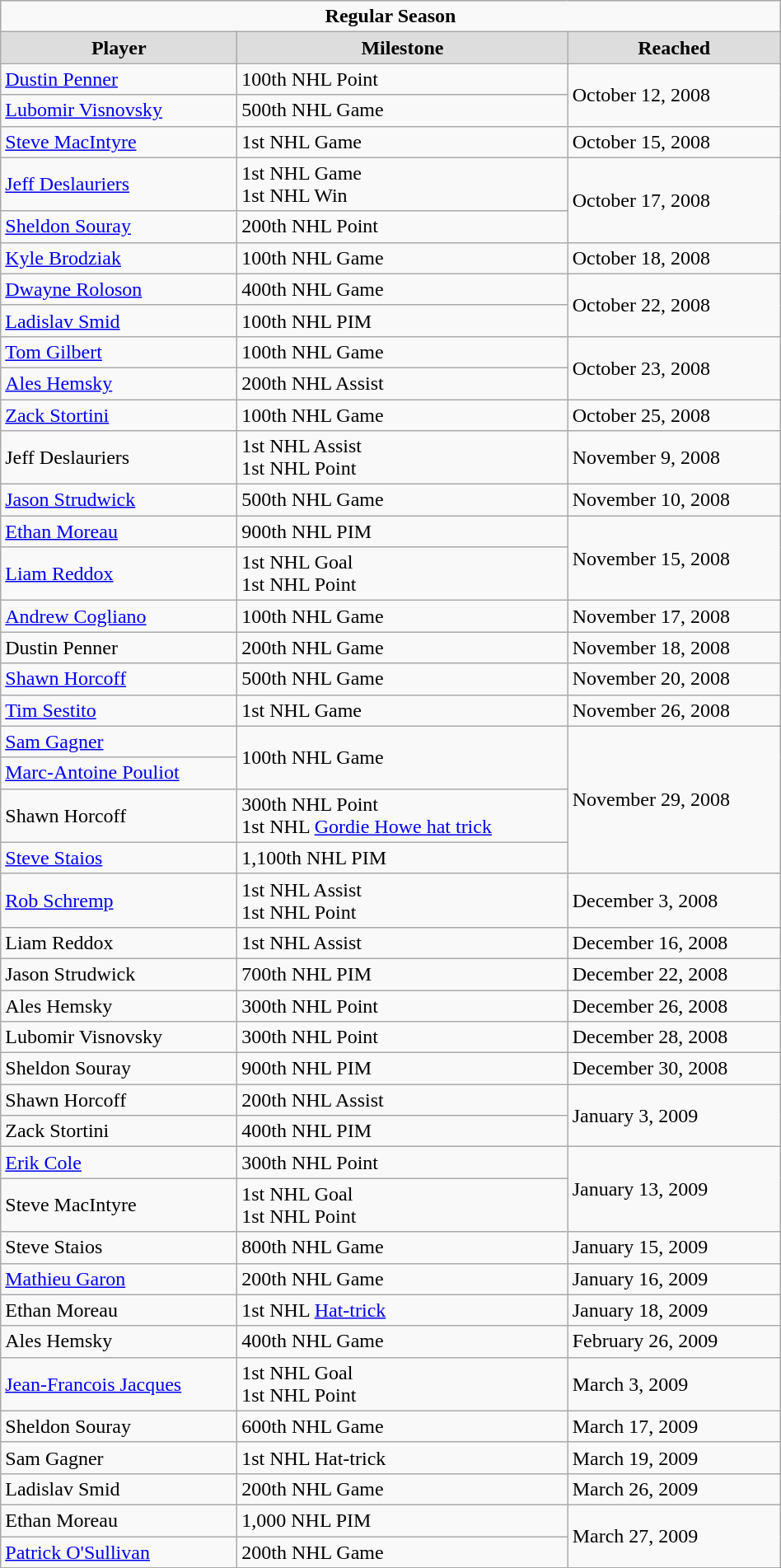<table class="wikitable" width="50%">
<tr>
<td colspan="10" align="center"><strong>Regular Season</strong></td>
</tr>
<tr align="center"  bgcolor="#dddddd">
<td><strong>Player</strong></td>
<td><strong>Milestone</strong></td>
<td><strong>Reached</strong></td>
</tr>
<tr>
<td><a href='#'>Dustin Penner</a></td>
<td>100th NHL Point</td>
<td rowspan="2">October 12, 2008</td>
</tr>
<tr>
<td><a href='#'>Lubomir Visnovsky</a></td>
<td>500th NHL Game</td>
</tr>
<tr>
<td><a href='#'>Steve MacIntyre</a></td>
<td>1st NHL Game</td>
<td>October 15, 2008</td>
</tr>
<tr>
<td><a href='#'>Jeff Deslauriers</a></td>
<td>1st NHL Game<br>1st NHL Win</td>
<td rowspan="2">October 17, 2008</td>
</tr>
<tr>
<td><a href='#'>Sheldon Souray</a></td>
<td>200th NHL Point</td>
</tr>
<tr>
<td><a href='#'>Kyle Brodziak</a></td>
<td>100th NHL Game</td>
<td>October 18, 2008</td>
</tr>
<tr>
<td><a href='#'>Dwayne Roloson</a></td>
<td>400th NHL Game</td>
<td rowspan="2">October 22, 2008</td>
</tr>
<tr>
<td><a href='#'>Ladislav Smid</a></td>
<td>100th NHL PIM</td>
</tr>
<tr>
<td><a href='#'>Tom Gilbert</a></td>
<td>100th NHL Game</td>
<td rowspan="2">October 23, 2008</td>
</tr>
<tr>
<td><a href='#'>Ales Hemsky</a></td>
<td>200th NHL Assist</td>
</tr>
<tr>
<td><a href='#'>Zack Stortini</a></td>
<td>100th NHL Game</td>
<td>October 25, 2008</td>
</tr>
<tr>
<td>Jeff Deslauriers</td>
<td>1st NHL Assist<br>1st NHL Point</td>
<td>November 9, 2008</td>
</tr>
<tr>
<td><a href='#'>Jason Strudwick</a></td>
<td>500th NHL Game</td>
<td>November 10, 2008</td>
</tr>
<tr>
<td><a href='#'>Ethan Moreau</a></td>
<td>900th NHL PIM</td>
<td rowspan="2">November 15, 2008</td>
</tr>
<tr>
<td><a href='#'>Liam Reddox</a></td>
<td>1st NHL Goal<br>1st NHL Point</td>
</tr>
<tr>
<td><a href='#'>Andrew Cogliano</a></td>
<td>100th NHL Game</td>
<td>November 17, 2008</td>
</tr>
<tr>
<td>Dustin Penner</td>
<td>200th NHL Game</td>
<td>November 18, 2008</td>
</tr>
<tr>
<td><a href='#'>Shawn Horcoff</a></td>
<td>500th NHL Game</td>
<td>November 20, 2008</td>
</tr>
<tr>
<td><a href='#'>Tim Sestito</a></td>
<td>1st NHL Game</td>
<td>November 26, 2008</td>
</tr>
<tr>
<td><a href='#'>Sam Gagner</a></td>
<td rowspan="2">100th NHL Game</td>
<td rowspan="4">November 29, 2008</td>
</tr>
<tr>
<td><a href='#'>Marc-Antoine Pouliot</a></td>
</tr>
<tr>
<td>Shawn Horcoff</td>
<td>300th NHL Point<br>1st NHL <a href='#'>Gordie Howe hat trick</a></td>
</tr>
<tr>
<td><a href='#'>Steve Staios</a></td>
<td>1,100th NHL PIM</td>
</tr>
<tr>
<td><a href='#'>Rob Schremp</a></td>
<td>1st NHL Assist<br>1st NHL Point</td>
<td>December 3, 2008</td>
</tr>
<tr>
<td>Liam Reddox</td>
<td>1st NHL Assist</td>
<td>December 16, 2008</td>
</tr>
<tr>
<td>Jason Strudwick</td>
<td>700th NHL PIM</td>
<td>December 22, 2008</td>
</tr>
<tr>
<td>Ales Hemsky</td>
<td>300th NHL Point</td>
<td>December 26, 2008</td>
</tr>
<tr>
<td>Lubomir Visnovsky</td>
<td>300th NHL Point</td>
<td>December 28, 2008</td>
</tr>
<tr>
<td>Sheldon Souray</td>
<td>900th NHL PIM</td>
<td>December 30, 2008</td>
</tr>
<tr>
<td>Shawn Horcoff</td>
<td>200th NHL Assist</td>
<td rowspan="2">January 3, 2009</td>
</tr>
<tr>
<td>Zack Stortini</td>
<td>400th NHL PIM</td>
</tr>
<tr>
<td><a href='#'>Erik Cole</a></td>
<td>300th NHL Point</td>
<td rowspan="2">January 13, 2009</td>
</tr>
<tr>
<td>Steve MacIntyre</td>
<td>1st NHL Goal<br>1st NHL Point</td>
</tr>
<tr>
<td>Steve Staios</td>
<td>800th NHL Game</td>
<td>January 15, 2009</td>
</tr>
<tr>
<td><a href='#'>Mathieu Garon</a></td>
<td>200th NHL Game</td>
<td>January 16, 2009</td>
</tr>
<tr>
<td>Ethan Moreau</td>
<td>1st NHL <a href='#'>Hat-trick</a></td>
<td>January 18, 2009</td>
</tr>
<tr>
<td>Ales Hemsky</td>
<td>400th NHL Game</td>
<td>February 26, 2009</td>
</tr>
<tr>
<td><a href='#'>Jean-Francois Jacques</a></td>
<td>1st NHL Goal<br>1st NHL Point</td>
<td>March 3, 2009</td>
</tr>
<tr>
<td>Sheldon Souray</td>
<td>600th NHL Game</td>
<td>March 17, 2009</td>
</tr>
<tr>
<td>Sam Gagner</td>
<td>1st NHL Hat-trick</td>
<td>March 19, 2009</td>
</tr>
<tr>
<td>Ladislav Smid</td>
<td>200th NHL Game</td>
<td>March 26, 2009</td>
</tr>
<tr>
<td>Ethan Moreau</td>
<td>1,000 NHL PIM</td>
<td rowspan="2">March 27, 2009</td>
</tr>
<tr>
<td><a href='#'>Patrick O'Sullivan</a></td>
<td>200th NHL Game</td>
</tr>
</table>
